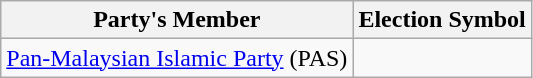<table class="wikitable">
<tr>
<th>Party's Member</th>
<th>Election Symbol</th>
</tr>
<tr>
<td><a href='#'>Pan-Malaysian Islamic Party</a> (PAS)</td>
<td></td>
</tr>
</table>
